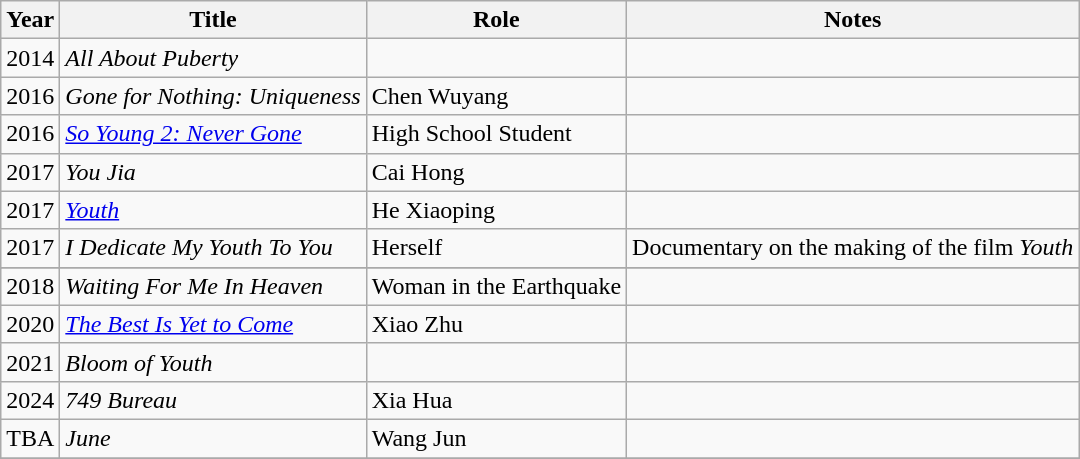<table class="wikitable">
<tr>
<th>Year</th>
<th>Title</th>
<th>Role</th>
<th>Notes</th>
</tr>
<tr>
<td>2014</td>
<td><em>All About Puberty</em></td>
<td></td>
<td></td>
</tr>
<tr>
<td>2016</td>
<td><em>Gone for Nothing: Uniqueness</em></td>
<td>Chen Wuyang</td>
<td></td>
</tr>
<tr>
<td>2016</td>
<td><em><a href='#'>So Young 2: Never Gone</a></em></td>
<td>High School Student</td>
<td></td>
</tr>
<tr>
<td>2017</td>
<td><em>You Jia </em></td>
<td>Cai Hong</td>
<td></td>
</tr>
<tr>
<td>2017</td>
<td><em><a href='#'>Youth</a></em></td>
<td>He Xiaoping</td>
<td></td>
</tr>
<tr>
<td>2017</td>
<td><em>I Dedicate My Youth To You</em></td>
<td>Herself</td>
<td>Documentary on the making of the film <em>Youth</em></td>
</tr>
<tr>
</tr>
<tr>
<td>2018</td>
<td><em>Waiting For Me In Heaven </em></td>
<td>Woman in the Earthquake</td>
<td></td>
</tr>
<tr>
<td>2020</td>
<td><em><a href='#'>The Best Is Yet to Come</a></em></td>
<td>Xiao Zhu</td>
<td></td>
</tr>
<tr>
<td>2021</td>
<td><em>Bloom of Youth</em></td>
<td></td>
<td></td>
</tr>
<tr>
<td>2024</td>
<td><em>749 Bureau</em></td>
<td>Xia Hua</td>
<td></td>
</tr>
<tr>
<td>TBA</td>
<td><em>June</em></td>
<td>Wang Jun</td>
<td></td>
</tr>
<tr>
</tr>
</table>
